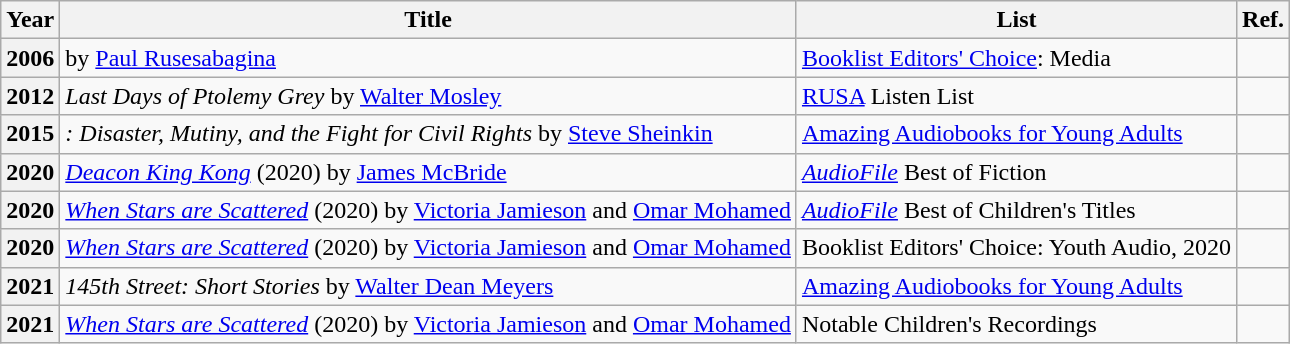<table class="wikitable sortable mw-collapsible">
<tr>
<th>Year</th>
<th>Title</th>
<th>List</th>
<th>Ref.</th>
</tr>
<tr>
<th>2006</th>
<td><em></em> by <a href='#'>Paul Rusesabagina</a></td>
<td><a href='#'>Booklist Editors' Choice</a>: Media</td>
<td></td>
</tr>
<tr>
<th>2012</th>
<td><em>Last Days of Ptolemy Grey</em> by <a href='#'>Walter Mosley</a></td>
<td><a href='#'>RUSA</a> Listen List</td>
<td></td>
</tr>
<tr>
<th>2015</th>
<td><em>: Disaster, Mutiny, and the Fight for Civil Rights</em> by <a href='#'>Steve Sheinkin</a></td>
<td><a href='#'>Amazing Audiobooks for Young Adults</a></td>
<td></td>
</tr>
<tr>
<th>2020</th>
<td><em><a href='#'>Deacon King Kong</a></em> (2020) by <a href='#'>James McBride</a></td>
<td><a href='#'><em>AudioFile</em></a> Best of Fiction</td>
<td></td>
</tr>
<tr>
<th>2020</th>
<td><em><a href='#'>When Stars are Scattered</a></em> (2020) by <a href='#'>Victoria Jamieson</a> and <a href='#'>Omar Mohamed</a></td>
<td><em><a href='#'>AudioFile</a></em> Best of Children's Titles</td>
<td></td>
</tr>
<tr>
<th>2020</th>
<td><em><a href='#'>When Stars are Scattered</a></em> (2020) by <a href='#'>Victoria Jamieson</a> and <a href='#'>Omar Mohamed</a></td>
<td>Booklist Editors' Choice: Youth Audio, 2020</td>
<td></td>
</tr>
<tr>
<th>2021</th>
<td><em>145th Street: Short Stories</em> by <a href='#'>Walter Dean Meyers</a></td>
<td><a href='#'>Amazing Audiobooks for Young Adults</a></td>
<td></td>
</tr>
<tr>
<th>2021</th>
<td><em><a href='#'>When Stars are Scattered</a></em> (2020) by <a href='#'>Victoria Jamieson</a> and <a href='#'>Omar Mohamed</a></td>
<td>Notable Children's Recordings</td>
<td></td>
</tr>
</table>
